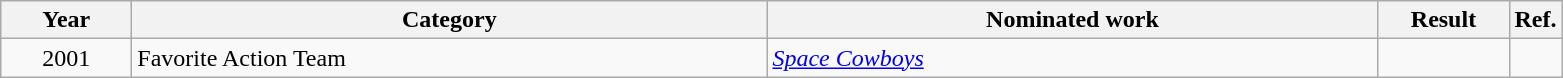<table class=wikitable>
<tr>
<th scope="col" style="width:5em;">Year</th>
<th scope="col" style="width:26em;">Category</th>
<th scope="col" style="width:25em;">Nominated work</th>
<th scope="col" style="width:5em;">Result</th>
<th>Ref.</th>
</tr>
<tr>
<td style="text-align:center;">2001</td>
<td>Favorite Action Team</td>
<td><em><a href='#'>Space Cowboys</a></em></td>
<td></td>
<td></td>
</tr>
</table>
